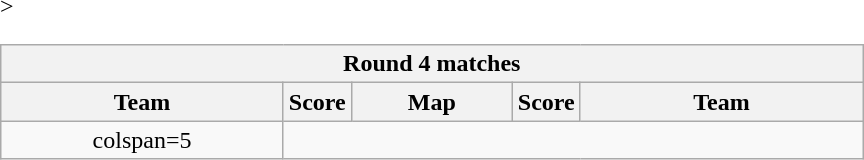<table class="wikitable" style="text-align: center;">
<tr>
<th colspan=5>Round 4 matches</th>
</tr>
<tr <noinclude>>
<th width="181px">Team</th>
<th width="20px">Score</th>
<th width="100px">Map</th>
<th width="20px">Score</th>
<th width="181px">Team</noinclude></th>
</tr>
<tr>
<td>colspan=5 </td>
</tr>
</table>
